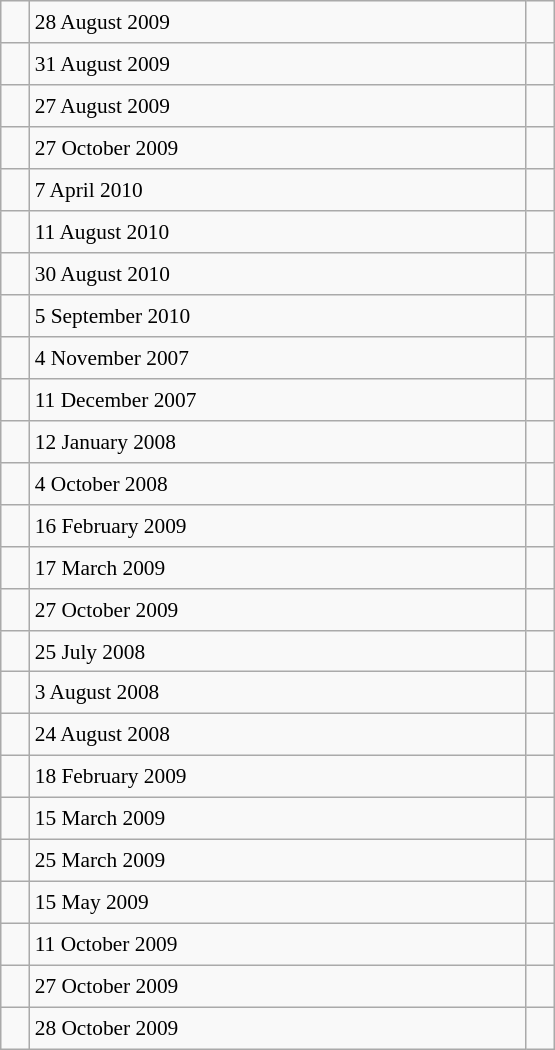<table class="wikitable" style="font-size: 89%; float: left; width: 26em; margin-right: 1em; height: 700px">
<tr>
<td></td>
<td>28 August 2009</td>
<td></td>
</tr>
<tr>
<td></td>
<td>31 August 2009</td>
<td></td>
</tr>
<tr>
<td></td>
<td>27 August 2009</td>
<td></td>
</tr>
<tr>
<td></td>
<td>27 October 2009</td>
<td></td>
</tr>
<tr>
<td></td>
<td>7 April 2010</td>
<td></td>
</tr>
<tr>
<td></td>
<td>11 August 2010</td>
<td></td>
</tr>
<tr>
<td></td>
<td>30 August 2010</td>
<td></td>
</tr>
<tr>
<td></td>
<td>5 September 2010</td>
<td></td>
</tr>
<tr>
<td></td>
<td>4 November 2007</td>
<td></td>
</tr>
<tr>
<td></td>
<td>11 December 2007</td>
<td></td>
</tr>
<tr>
<td></td>
<td>12 January 2008</td>
<td></td>
</tr>
<tr>
<td></td>
<td>4 October 2008</td>
<td></td>
</tr>
<tr>
<td></td>
<td>16 February 2009</td>
<td></td>
</tr>
<tr>
<td></td>
<td>17 March 2009</td>
<td></td>
</tr>
<tr>
<td></td>
<td>27 October 2009</td>
<td></td>
</tr>
<tr>
<td></td>
<td>25 July 2008</td>
<td></td>
</tr>
<tr>
<td></td>
<td>3 August 2008</td>
<td></td>
</tr>
<tr>
<td></td>
<td>24 August 2008</td>
<td></td>
</tr>
<tr>
<td></td>
<td>18 February 2009</td>
<td></td>
</tr>
<tr>
<td></td>
<td>15 March 2009</td>
<td></td>
</tr>
<tr>
<td></td>
<td>25 March 2009</td>
<td></td>
</tr>
<tr>
<td></td>
<td>15 May 2009</td>
<td></td>
</tr>
<tr>
<td></td>
<td>11 October 2009</td>
<td></td>
</tr>
<tr>
<td></td>
<td>27 October 2009</td>
<td></td>
</tr>
<tr>
<td></td>
<td>28 October 2009</td>
<td></td>
</tr>
</table>
